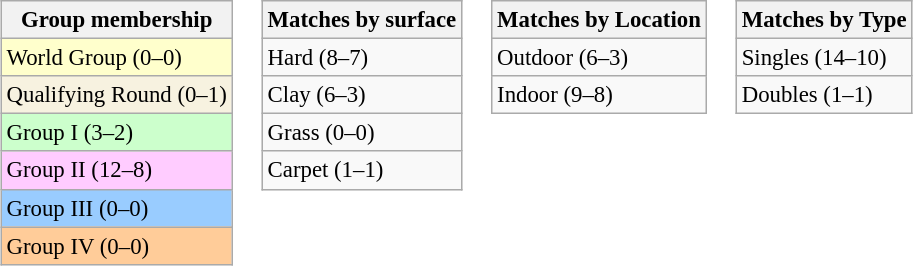<table>
<tr valign=top>
<td><br><table class="wikitable" style="font-size:95%">
<tr>
<th>Group membership</th>
</tr>
<tr style="background:#ffffcc;">
<td>World Group (0–0)</td>
</tr>
<tr style="background:#f7f2e0;">
<td>Qualifying Round (0–1)</td>
</tr>
<tr style="background:#ccffcc;">
<td>Group I (3–2)</td>
</tr>
<tr style="background:#ffccff;">
<td>Group II (12–8)</td>
</tr>
<tr style="background:#99ccff;">
<td>Group III (0–0)</td>
</tr>
<tr style="background:#ffcc99;">
<td>Group IV (0–0)</td>
</tr>
</table>
</td>
<td><br><table class="wikitable" style="font-size:95%">
<tr>
<th>Matches by surface</th>
</tr>
<tr>
<td>Hard (8–7)</td>
</tr>
<tr>
<td>Clay (6–3)</td>
</tr>
<tr>
<td>Grass (0–0)</td>
</tr>
<tr>
<td>Carpet (1–1)</td>
</tr>
</table>
</td>
<td><br><table class="wikitable" style="font-size:95%">
<tr>
<th>Matches by Location</th>
</tr>
<tr>
<td>Outdoor (6–3)</td>
</tr>
<tr>
<td>Indoor (9–8)</td>
</tr>
</table>
</td>
<td><br><table class="wikitable" style="font-size:95%">
<tr>
<th>Matches by Type</th>
</tr>
<tr>
<td>Singles (14–10)</td>
</tr>
<tr>
<td>Doubles (1–1)</td>
</tr>
</table>
</td>
</tr>
</table>
